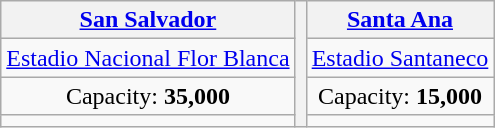<table class="wikitable" style="text-align:center">
<tr>
<th><a href='#'>San Salvador</a></th>
<th rowspan="4"></th>
<th><a href='#'>Santa Ana</a></th>
</tr>
<tr>
<td><a href='#'>Estadio Nacional Flor Blanca</a></td>
<td><a href='#'>Estadio Santaneco</a></td>
</tr>
<tr>
<td>Capacity: <strong>35,000</strong></td>
<td>Capacity: <strong>15,000</strong></td>
</tr>
<tr>
<td></td>
<td></td>
</tr>
</table>
